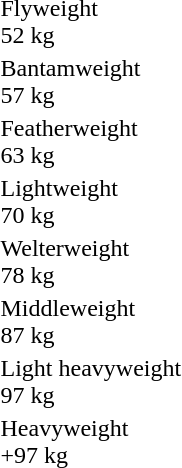<table>
<tr>
<td>Flyweight<br>52 kg</td>
<td></td>
<td></td>
<td></td>
</tr>
<tr>
<td>Bantamweight<br>57 kg</td>
<td></td>
<td></td>
<td></td>
</tr>
<tr>
<td>Featherweight<br>63 kg</td>
<td></td>
<td></td>
<td></td>
</tr>
<tr>
<td>Lightweight<br>70 kg</td>
<td></td>
<td></td>
<td></td>
</tr>
<tr>
<td>Welterweight<br>78 kg</td>
<td></td>
<td></td>
<td></td>
</tr>
<tr>
<td>Middleweight<br>87 kg</td>
<td></td>
<td></td>
<td></td>
</tr>
<tr>
<td>Light heavyweight<br>97 kg</td>
<td></td>
<td></td>
<td></td>
</tr>
<tr>
<td>Heavyweight<br>+97 kg</td>
<td></td>
<td></td>
<td></td>
</tr>
</table>
